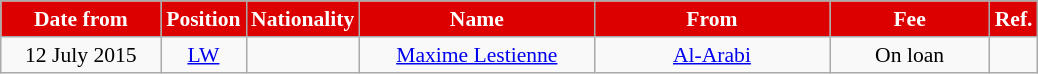<table class="wikitable"  style="text-align:center; font-size:90%; ">
<tr>
<th style="background:#DD0000; color:#FFFFFF; width:100px;">Date from</th>
<th style="background:#DD0000; color:#FFFFFF; width:50px;">Position</th>
<th style="background:#DD0000; color:#FFFFFF; width:50px;">Nationality</th>
<th style="background:#DD0000; color:#FFFFFF; width:150px;">Name</th>
<th style="background:#DD0000; color:#FFFFFF; width:150px;">From</th>
<th style="background:#DD0000; color:#FFFFFF; width:100px;">Fee</th>
<th style="background:#DD0000; color:#FFFFFF; width:25px;">Ref.</th>
</tr>
<tr>
<td>12 July 2015</td>
<td><a href='#'>LW</a></td>
<td></td>
<td><a href='#'>Maxime Lestienne</a></td>
<td> <a href='#'>Al-Arabi</a></td>
<td>On loan</td>
<td></td>
</tr>
</table>
